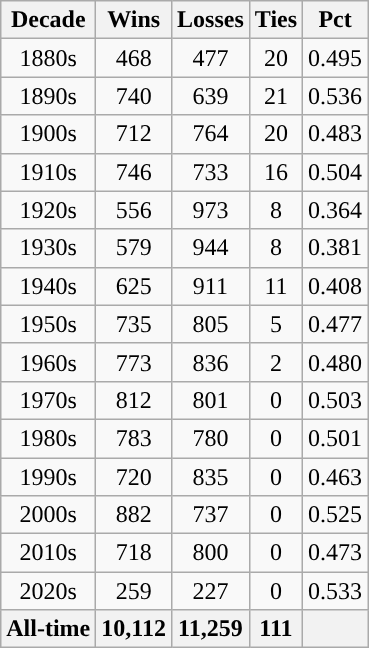<table class="wikitable" style="text-align:center">
<tr>
<th style="text-align:center; ">Decade</th>
<th style="text-align:center; ">Wins</th>
<th style="text-align:center; ">Losses</th>
<th style="text-align:center; ">Ties</th>
<th style="text-align:center; ">Pct</th>
</tr>
<tr>
<td>1880s</td>
<td>468</td>
<td>477</td>
<td>20</td>
<td>0.495</td>
</tr>
<tr>
<td>1890s</td>
<td>740</td>
<td>639</td>
<td>21</td>
<td>0.536</td>
</tr>
<tr>
<td>1900s</td>
<td>712</td>
<td>764</td>
<td>20</td>
<td>0.483</td>
</tr>
<tr>
<td>1910s</td>
<td>746</td>
<td>733</td>
<td>16</td>
<td>0.504</td>
</tr>
<tr>
<td>1920s</td>
<td>556</td>
<td>973</td>
<td>8</td>
<td>0.364</td>
</tr>
<tr>
<td>1930s</td>
<td>579</td>
<td>944</td>
<td>8</td>
<td>0.381</td>
</tr>
<tr>
<td>1940s</td>
<td>625</td>
<td>911</td>
<td>11</td>
<td>0.408</td>
</tr>
<tr>
<td>1950s</td>
<td>735</td>
<td>805</td>
<td>5</td>
<td>0.477</td>
</tr>
<tr>
<td>1960s</td>
<td>773</td>
<td>836</td>
<td>2</td>
<td>0.480</td>
</tr>
<tr>
<td>1970s</td>
<td>812</td>
<td>801</td>
<td>0</td>
<td>0.503</td>
</tr>
<tr>
<td>1980s</td>
<td>783</td>
<td>780</td>
<td>0</td>
<td>0.501</td>
</tr>
<tr>
<td>1990s</td>
<td>720</td>
<td>835</td>
<td>0</td>
<td>0.463</td>
</tr>
<tr>
<td>2000s</td>
<td>882</td>
<td>737</td>
<td>0</td>
<td>0.525</td>
</tr>
<tr>
<td>2010s</td>
<td>718</td>
<td>800</td>
<td>0</td>
<td>0.473</td>
</tr>
<tr>
<td>2020s</td>
<td>259</td>
<td>227</td>
<td>0</td>
<td>0.533</td>
</tr>
<tr style="background:#f0f0f0; font-weight:bold">
<th style="text-align:center; ">All-time</th>
<th style="text-align:center; ">10,112</th>
<th style="text-align:center; ">11,259</th>
<th style="text-align:center; ">111</th>
<th style="text-align:center; "></th>
</tr>
</table>
